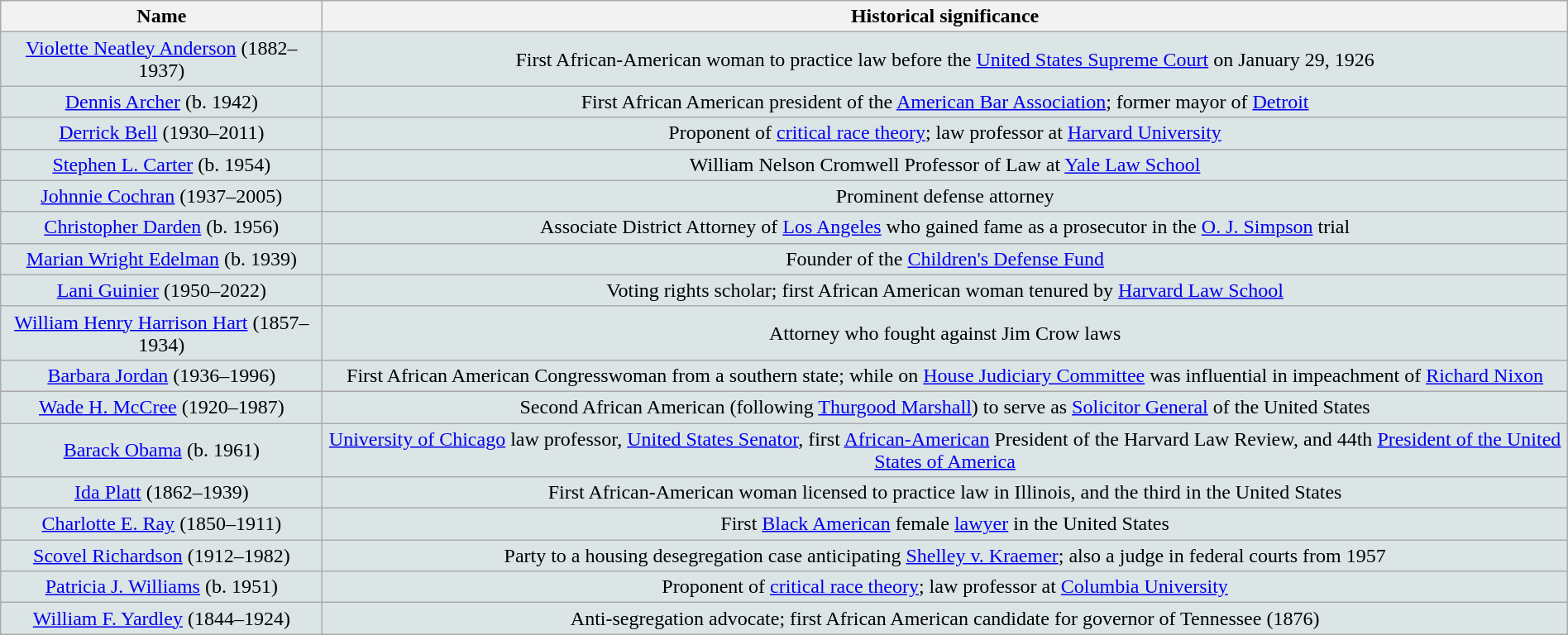<table class="wikitable sortable" style="border-style:solid;border-width:1px;border-color:#808080;background-color:#EFEFEF" cellspacing="2" cellpadding="2" width="100%">
<tr bgcolor="#EFEFEF">
<th>Name</th>
<th>Historical significance</th>
</tr>
<tr align="center" bgcolor="#DCE5E5">
<td><a href='#'>Violette Neatley Anderson</a> (1882–1937)</td>
<td>First African-American woman to practice law before the <a href='#'>United States Supreme Court</a> on January 29, 1926</td>
</tr>
<tr align="center" bgcolor="#DCE5E5">
<td><a href='#'>Dennis Archer</a> (b. 1942)</td>
<td>First African American president of the <a href='#'>American Bar Association</a>; former mayor of <a href='#'>Detroit</a></td>
</tr>
<tr align="center" bgcolor="#DCE5E5">
<td><a href='#'>Derrick Bell</a> (1930–2011)</td>
<td>Proponent of <a href='#'>critical race theory</a>; law professor at <a href='#'>Harvard University</a></td>
</tr>
<tr align="center" bgcolor="#DCE5E5">
<td><a href='#'>Stephen L. Carter</a> (b. 1954)</td>
<td>William Nelson Cromwell Professor of Law at <a href='#'>Yale Law School</a></td>
</tr>
<tr align="center" bgcolor="#DCE5E5">
<td><a href='#'>Johnnie Cochran</a> (1937–2005)</td>
<td>Prominent defense attorney</td>
</tr>
<tr align="center" bgcolor="#DCE5E5">
<td><a href='#'>Christopher Darden</a> (b. 1956)</td>
<td>Associate District Attorney of <a href='#'>Los Angeles</a> who gained fame as a prosecutor in the <a href='#'>O. J. Simpson</a> trial</td>
</tr>
<tr align="center" bgcolor="#DCE5E5">
<td><a href='#'>Marian Wright Edelman</a> (b. 1939)</td>
<td>Founder of the <a href='#'>Children's Defense Fund</a></td>
</tr>
<tr align="center" bgcolor="#DCE5E5">
<td><a href='#'>Lani Guinier</a> (1950–2022)</td>
<td>Voting rights scholar; first African American woman tenured by <a href='#'>Harvard Law School</a></td>
</tr>
<tr align="center" bgcolor="#DCE5E5">
<td><a href='#'>William Henry Harrison Hart</a> (1857–1934)</td>
<td>Attorney who fought against Jim Crow laws</td>
</tr>
<tr align="center" bgcolor="#DCE5E5">
<td><a href='#'>Barbara Jordan</a> (1936–1996)</td>
<td>First African American Congresswoman from a southern state; while on <a href='#'>House Judiciary Committee</a> was influential in impeachment of <a href='#'>Richard Nixon</a></td>
</tr>
<tr align="center" bgcolor="#DCE5E5">
<td><a href='#'>Wade H. McCree</a> (1920–1987)</td>
<td>Second African American (following <a href='#'>Thurgood Marshall</a>) to serve as <a href='#'>Solicitor General</a> of the United States</td>
</tr>
<tr align="center" bgcolor="#DCE5E5">
<td><a href='#'>Barack Obama</a> (b. 1961)</td>
<td><a href='#'>University of Chicago</a> law professor, <a href='#'>United States Senator</a>, first <a href='#'>African-American</a> President of the Harvard Law Review, and 44th <a href='#'>President of the United States of America</a></td>
</tr>
<tr align="center" bgcolor="#DCE5E5">
<td><a href='#'>Ida Platt</a> (1862–1939)</td>
<td>First African-American woman licensed to practice law in Illinois, and the third in the United States</td>
</tr>
<tr align="center" bgcolor="#DCE5E5">
<td><a href='#'>Charlotte E. Ray</a> (1850–1911)</td>
<td>First <a href='#'>Black American</a> female <a href='#'>lawyer</a> in the United States</td>
</tr>
<tr align="center" bgcolor="#DCE5E5">
<td><a href='#'>Scovel Richardson</a> (1912–1982)</td>
<td>Party to a housing desegregation case anticipating <a href='#'>Shelley v. Kraemer</a>; also a judge in federal courts from 1957</td>
</tr>
<tr align="center" bgcolor="#DCE5E5">
<td><a href='#'>Patricia J. Williams</a> (b. 1951)</td>
<td>Proponent of <a href='#'>critical race theory</a>; law professor at <a href='#'>Columbia University</a></td>
</tr>
<tr align="center" bgcolor="#DCE5E5">
<td><a href='#'>William F. Yardley</a> (1844–1924)</td>
<td>Anti-segregation advocate; first African American candidate for governor of Tennessee (1876)</td>
</tr>
</table>
